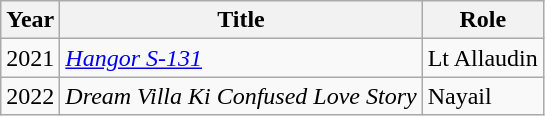<table class="wikitable sortable plainrowheaders">
<tr style="text-align:center;">
<th scope="col">Year</th>
<th scope="col">Title</th>
<th scope="col">Role</th>
</tr>
<tr>
<td>2021</td>
<td><em><a href='#'>Hangor S-131</a></em></td>
<td>Lt Allaudin</td>
</tr>
<tr>
<td>2022</td>
<td><em>Dream Villa Ki Confused Love Story</em></td>
<td>Nayail</td>
</tr>
</table>
